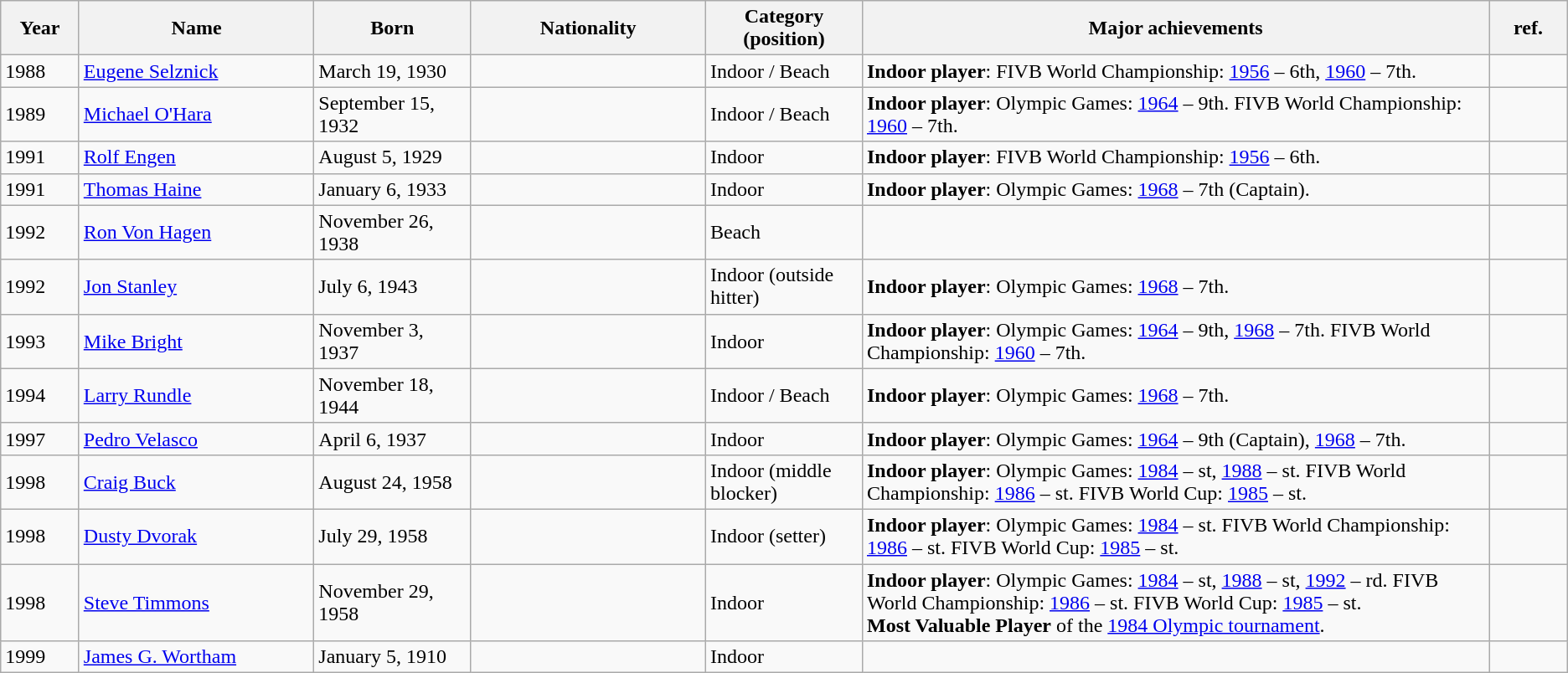<table class="wikitable">
<tr>
<th style="width: 5%;">Year</th>
<th style="width: 15%;">Name</th>
<th style="width: 10%;">Born</th>
<th style="width: 15%;">Nationality</th>
<th style="width: 10%;">Category (position)</th>
<th style="width: 40%;">Major achievements</th>
<th style="width: 5%;">ref.</th>
</tr>
<tr>
<td>1988</td>
<td><a href='#'>Eugene Selznick</a></td>
<td>March 19, 1930</td>
<td></td>
<td>Indoor / Beach</td>
<td><strong>Indoor player</strong>: FIVB World Championship: <a href='#'>1956</a> – 6th, <a href='#'>1960</a> – 7th.</td>
<td></td>
</tr>
<tr>
<td>1989</td>
<td><a href='#'>Michael O'Hara</a></td>
<td>September 15, 1932</td>
<td></td>
<td>Indoor / Beach</td>
<td><strong>Indoor player</strong>: Olympic Games: <a href='#'>1964</a> – 9th. FIVB World Championship: <a href='#'>1960</a> – 7th.</td>
<td></td>
</tr>
<tr>
<td>1991</td>
<td><a href='#'>Rolf Engen</a></td>
<td>August 5, 1929</td>
<td></td>
<td>Indoor</td>
<td><strong>Indoor player</strong>: FIVB World Championship: <a href='#'>1956</a> – 6th.</td>
<td></td>
</tr>
<tr>
<td>1991</td>
<td><a href='#'>Thomas Haine</a></td>
<td>January 6, 1933</td>
<td></td>
<td>Indoor</td>
<td><strong>Indoor player</strong>: Olympic Games: <a href='#'>1968</a> – 7th (Captain).</td>
<td></td>
</tr>
<tr>
<td>1992</td>
<td><a href='#'>Ron Von Hagen</a></td>
<td>November 26, 1938</td>
<td></td>
<td>Beach</td>
<td></td>
<td></td>
</tr>
<tr>
<td>1992</td>
<td><a href='#'>Jon Stanley</a></td>
<td>July 6, 1943</td>
<td></td>
<td>Indoor (outside hitter)</td>
<td><strong>Indoor player</strong>: Olympic Games: <a href='#'>1968</a> – 7th.</td>
<td></td>
</tr>
<tr>
<td>1993</td>
<td><a href='#'>Mike Bright</a></td>
<td>November 3, 1937</td>
<td></td>
<td>Indoor</td>
<td><strong>Indoor player</strong>: Olympic Games: <a href='#'>1964</a> – 9th, <a href='#'>1968</a> – 7th. FIVB World Championship: <a href='#'>1960</a> – 7th.</td>
<td></td>
</tr>
<tr>
<td>1994</td>
<td><a href='#'>Larry Rundle</a></td>
<td>November 18, 1944</td>
<td></td>
<td>Indoor / Beach</td>
<td><strong>Indoor player</strong>: Olympic Games: <a href='#'>1968</a> – 7th.</td>
<td></td>
</tr>
<tr>
<td>1997</td>
<td><a href='#'>Pedro Velasco</a></td>
<td>April 6, 1937</td>
<td></td>
<td>Indoor</td>
<td><strong>Indoor player</strong>: Olympic Games: <a href='#'>1964</a> – 9th (Captain), <a href='#'>1968</a> – 7th.</td>
<td></td>
</tr>
<tr>
<td>1998</td>
<td><a href='#'>Craig Buck</a></td>
<td>August 24, 1958</td>
<td></td>
<td>Indoor (middle blocker)</td>
<td><strong>Indoor player</strong>: Olympic Games: <a href='#'>1984</a> – st, <a href='#'>1988</a> – st. FIVB World Championship: <a href='#'>1986</a> – st. FIVB World Cup: <a href='#'>1985</a> – st.</td>
<td></td>
</tr>
<tr>
<td>1998</td>
<td><a href='#'>Dusty Dvorak</a></td>
<td>July 29, 1958</td>
<td></td>
<td>Indoor (setter)</td>
<td><strong>Indoor player</strong>: Olympic Games: <a href='#'>1984</a> – st. FIVB World Championship: <a href='#'>1986</a> – st. FIVB World Cup: <a href='#'>1985</a> – st.</td>
<td></td>
</tr>
<tr>
<td>1998</td>
<td><a href='#'>Steve Timmons</a></td>
<td>November 29, 1958</td>
<td></td>
<td>Indoor</td>
<td><strong>Indoor player</strong>: Olympic Games: <a href='#'>1984</a> – st, <a href='#'>1988</a> – st, <a href='#'>1992</a> – rd. FIVB World Championship: <a href='#'>1986</a> – st. FIVB World Cup: <a href='#'>1985</a> – st.<br><strong>Most Valuable Player</strong> of the <a href='#'>1984 Olympic tournament</a>.</td>
<td></td>
</tr>
<tr>
<td>1999</td>
<td><a href='#'>James G. Wortham</a></td>
<td>January 5, 1910</td>
<td></td>
<td>Indoor</td>
<td></td>
<td></td>
</tr>
</table>
